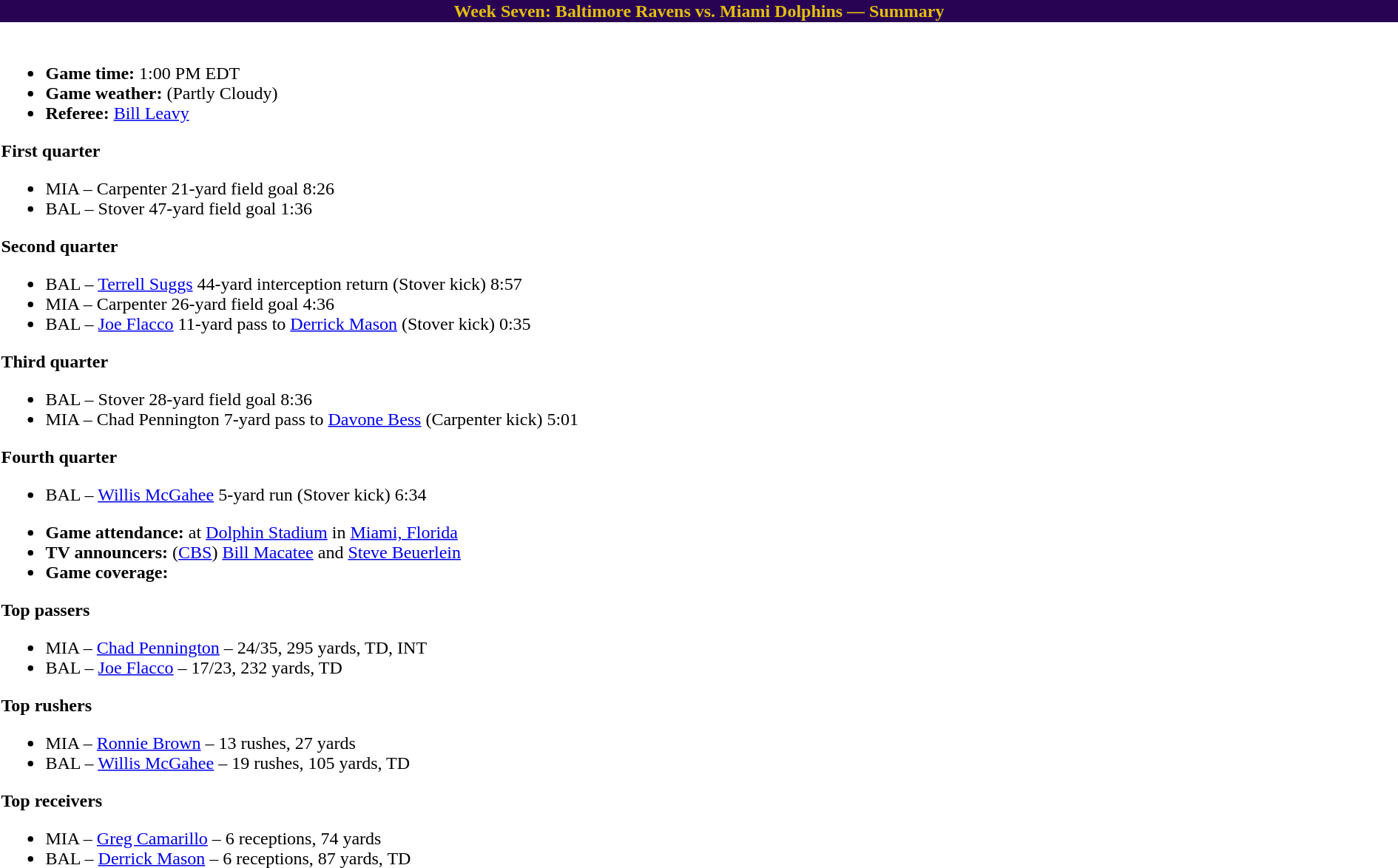<table class="toccolours collapsible collapsed" width=100% align="center">
<tr>
<th style="color:#E2BE10;background:#280353">Week Seven: Baltimore Ravens vs. Miami Dolphins — Summary</th>
</tr>
<tr>
<td><br>
<ul><li><strong>Game time:</strong> 1:00 PM EDT</li><li><strong>Game weather:</strong>  (Partly Cloudy)</li><li><strong>Referee:</strong> <a href='#'>Bill Leavy</a></li></ul><strong>First quarter</strong><ul><li>MIA – Carpenter 21-yard field goal 8:26</li><li>BAL – Stover 47-yard field goal 1:36</li></ul><strong>Second quarter</strong><ul><li>BAL – <a href='#'>Terrell Suggs</a> 44-yard interception return (Stover kick) 8:57</li><li>MIA – Carpenter 26-yard field goal 4:36</li><li>BAL – <a href='#'>Joe Flacco</a> 11-yard pass to <a href='#'>Derrick Mason</a> (Stover kick) 0:35</li></ul><strong>Third quarter</strong><ul><li>BAL – Stover 28-yard field goal 8:36</li><li>MIA – Chad Pennington 7-yard pass to <a href='#'>Davone Bess</a> (Carpenter kick) 5:01</li></ul><strong>Fourth quarter</strong><ul><li>BAL – <a href='#'>Willis McGahee</a> 5-yard run (Stover kick) 6:34</li></ul><ul><li><strong>Game attendance:</strong> at <a href='#'>Dolphin Stadium</a> in <a href='#'>Miami, Florida</a></li><li><strong>TV announcers:</strong> (<a href='#'>CBS</a>) <a href='#'>Bill Macatee</a> and <a href='#'>Steve Beuerlein</a></li><li><strong>Game coverage:</strong></li></ul><strong>Top passers</strong><ul><li>MIA – <a href='#'>Chad Pennington</a> – 24/35, 295 yards, TD, INT</li><li>BAL – <a href='#'>Joe Flacco</a> – 17/23, 232 yards, TD</li></ul><strong>Top rushers</strong><ul><li>MIA – <a href='#'>Ronnie Brown</a> – 13 rushes, 27 yards</li><li>BAL – <a href='#'>Willis McGahee</a> – 19 rushes, 105 yards, TD</li></ul><strong>Top receivers</strong><ul><li>MIA – <a href='#'>Greg Camarillo</a> – 6 receptions, 74 yards</li><li>BAL – <a href='#'>Derrick Mason</a> – 6 receptions, 87 yards, TD</li></ul></td>
</tr>
</table>
